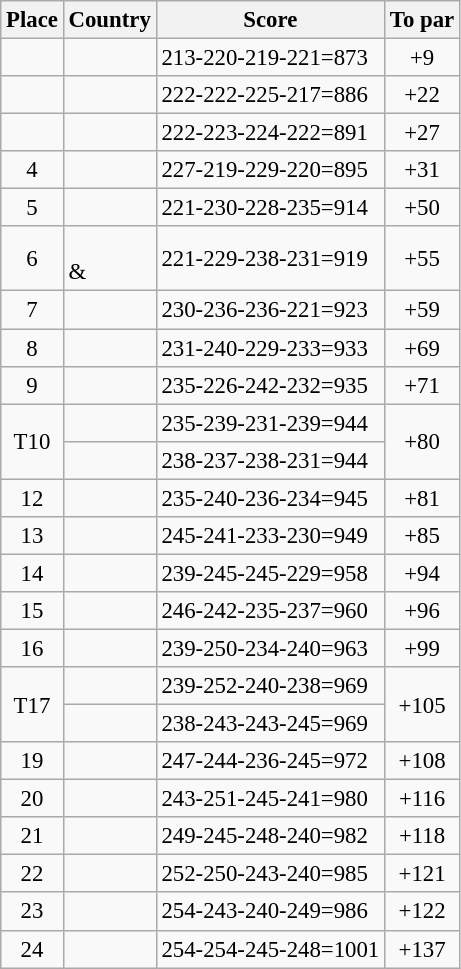<table class="wikitable" style="font-size:95%;">
<tr>
<th>Place</th>
<th>Country</th>
<th>Score</th>
<th>To par</th>
</tr>
<tr>
<td align=center></td>
<td></td>
<td>213-220-219-221=873</td>
<td align=center>+9</td>
</tr>
<tr>
<td align=center></td>
<td></td>
<td>222-222-225-217=886</td>
<td align=center>+22</td>
</tr>
<tr>
<td align=center></td>
<td></td>
<td>222-223-224-222=891</td>
<td align=center>+27</td>
</tr>
<tr>
<td align=center>4</td>
<td></td>
<td>227-219-229-220=895</td>
<td align=center>+31</td>
</tr>
<tr>
<td align=center>5</td>
<td></td>
<td>221-230-228-235=914</td>
<td align=center>+50</td>
</tr>
<tr>
<td align=center>6</td>
<td><br>& </td>
<td>221-229-238-231=919</td>
<td align=center>+55</td>
</tr>
<tr>
<td align=center>7</td>
<td></td>
<td>230-236-236-221=923</td>
<td align=center>+59</td>
</tr>
<tr>
<td align=center>8</td>
<td></td>
<td>231-240-229-233=933</td>
<td align=center>+69</td>
</tr>
<tr>
<td align=center>9</td>
<td></td>
<td>235-226-242-232=935</td>
<td align=center>+71</td>
</tr>
<tr>
<td align=center rowspan=2>T10</td>
<td></td>
<td>235-239-231-239=944</td>
<td align=center rowspan=2>+80</td>
</tr>
<tr>
<td></td>
<td>238-237-238-231=944</td>
</tr>
<tr>
<td align=center>12</td>
<td></td>
<td>235-240-236-234=945</td>
<td align=center>+81</td>
</tr>
<tr>
<td align=center>13</td>
<td></td>
<td>245-241-233-230=949</td>
<td align=center>+85</td>
</tr>
<tr>
<td align=center>14</td>
<td></td>
<td>239-245-245-229=958</td>
<td align=center>+94</td>
</tr>
<tr>
<td align=center>15</td>
<td></td>
<td>246-242-235-237=960</td>
<td align=center>+96</td>
</tr>
<tr>
<td align=center>16</td>
<td></td>
<td>239-250-234-240=963</td>
<td align=center>+99</td>
</tr>
<tr>
<td align=center rowspan=2>T17</td>
<td></td>
<td>239-252-240-238=969</td>
<td align=center rowspan=2>+105</td>
</tr>
<tr>
<td></td>
<td>238-243-243-245=969</td>
</tr>
<tr>
<td align=center>19</td>
<td></td>
<td>247-244-236-245=972</td>
<td align=center>+108</td>
</tr>
<tr>
<td align=center>20</td>
<td></td>
<td>243-251-245-241=980</td>
<td align=center>+116</td>
</tr>
<tr>
<td align=center>21</td>
<td></td>
<td>249-245-248-240=982</td>
<td align=center>+118</td>
</tr>
<tr>
<td align=center>22</td>
<td></td>
<td>252-250-243-240=985</td>
<td align=center>+121</td>
</tr>
<tr>
<td align=center>23</td>
<td></td>
<td>254-243-240-249=986</td>
<td align=center>+122</td>
</tr>
<tr>
<td align=center>24</td>
<td></td>
<td>254-254-245-248=1001</td>
<td align=center>+137</td>
</tr>
</table>
